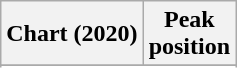<table class="wikitable sortable plainrowheaders" style="text-align:center">
<tr>
<th scope="col">Chart (2020)</th>
<th scope="col">Peak<br>position</th>
</tr>
<tr>
</tr>
<tr>
</tr>
<tr>
</tr>
</table>
